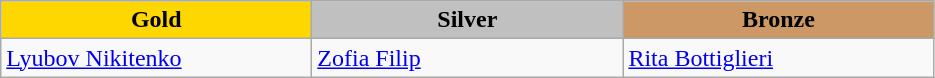<table class="wikitable" style="text-align:left">
<tr align="center">
<td width=200 bgcolor=gold><strong>Gold</strong></td>
<td width=200 bgcolor=silver><strong>Silver</strong></td>
<td width=200 bgcolor=CC9966><strong>Bronze</strong></td>
</tr>
<tr>
<td><a href='#'>Lyubov Nikitenko</a><br><em></em></td>
<td><a href='#'>Zofia Filip</a><br><em></em></td>
<td><a href='#'>Rita Bottiglieri</a><br><em></em></td>
</tr>
</table>
